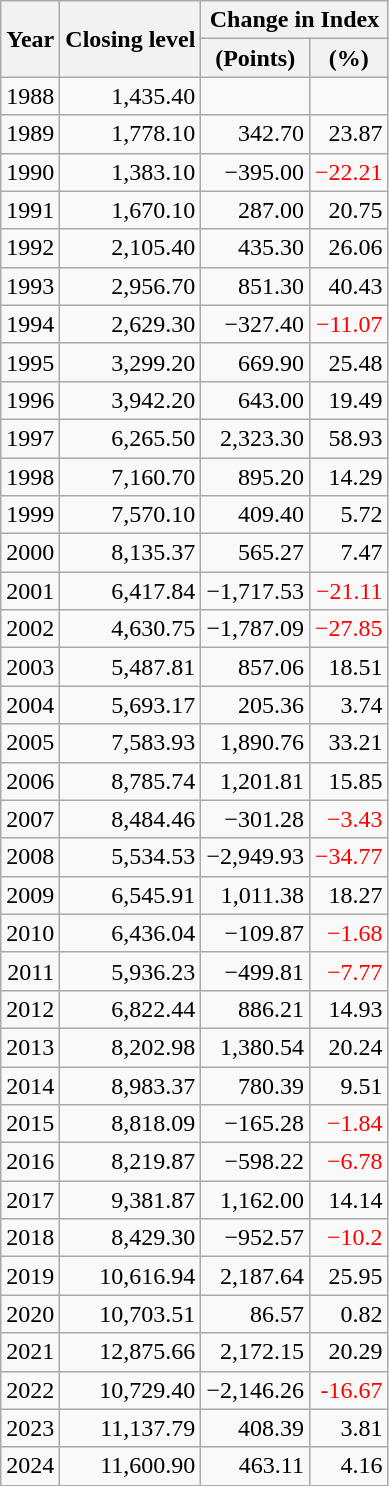<table class="wikitable sortable" style="text-align:right;">
<tr>
<th rowspan=2>Year</th>
<th rowspan=2>Closing level</th>
<th colspan=2>Change in Index</th>
</tr>
<tr>
<th>(Points)</th>
<th>(%)</th>
</tr>
<tr>
<td>1988</td>
<td>1,435.40</td>
<td></td>
<td></td>
</tr>
<tr>
<td>1989</td>
<td>1,778.10</td>
<td>342.70</td>
<td>23.87</td>
</tr>
<tr>
<td>1990</td>
<td>1,383.10</td>
<td>−395.00</td>
<td style="color:red">−22.21</td>
</tr>
<tr>
<td>1991</td>
<td>1,670.10</td>
<td>287.00</td>
<td>20.75</td>
</tr>
<tr>
<td>1992</td>
<td>2,105.40</td>
<td>435.30</td>
<td>26.06</td>
</tr>
<tr>
<td>1993</td>
<td>2,956.70</td>
<td>851.30</td>
<td>40.43</td>
</tr>
<tr>
<td>1994</td>
<td>2,629.30</td>
<td>−327.40</td>
<td style="color:red">−11.07</td>
</tr>
<tr>
<td>1995</td>
<td>3,299.20</td>
<td>669.90</td>
<td>25.48</td>
</tr>
<tr>
<td>1996</td>
<td>3,942.20</td>
<td>643.00</td>
<td>19.49</td>
</tr>
<tr>
<td>1997</td>
<td>6,265.50</td>
<td>2,323.30</td>
<td>58.93</td>
</tr>
<tr>
<td>1998</td>
<td>7,160.70</td>
<td>895.20</td>
<td>14.29</td>
</tr>
<tr>
<td>1999</td>
<td>7,570.10</td>
<td>409.40</td>
<td>5.72</td>
</tr>
<tr>
<td>2000</td>
<td>8,135.37</td>
<td>565.27</td>
<td>7.47</td>
</tr>
<tr>
<td>2001</td>
<td>6,417.84</td>
<td>−1,717.53</td>
<td style="color:red">−21.11</td>
</tr>
<tr>
<td>2002</td>
<td>4,630.75</td>
<td>−1,787.09</td>
<td style="color:red">−27.85</td>
</tr>
<tr>
<td>2003</td>
<td>5,487.81</td>
<td>857.06</td>
<td>18.51</td>
</tr>
<tr>
<td>2004</td>
<td>5,693.17</td>
<td>205.36</td>
<td>3.74</td>
</tr>
<tr>
<td>2005</td>
<td>7,583.93</td>
<td>1,890.76</td>
<td>33.21</td>
</tr>
<tr>
<td>2006</td>
<td>8,785.74</td>
<td>1,201.81</td>
<td>15.85</td>
</tr>
<tr>
<td>2007</td>
<td>8,484.46</td>
<td>−301.28</td>
<td style="color:red">−3.43</td>
</tr>
<tr>
<td>2008</td>
<td>5,534.53</td>
<td>−2,949.93</td>
<td style="color:red">−34.77</td>
</tr>
<tr>
<td>2009</td>
<td>6,545.91</td>
<td>1,011.38</td>
<td>18.27</td>
</tr>
<tr>
<td>2010</td>
<td>6,436.04</td>
<td>−109.87</td>
<td style="color:red">−1.68</td>
</tr>
<tr>
<td>2011</td>
<td>5,936.23</td>
<td>−499.81</td>
<td style="color:red">−7.77</td>
</tr>
<tr>
<td>2012</td>
<td>6,822.44</td>
<td>886.21</td>
<td>14.93</td>
</tr>
<tr>
<td>2013</td>
<td>8,202.98</td>
<td>1,380.54</td>
<td>20.24</td>
</tr>
<tr>
<td>2014</td>
<td>8,983.37</td>
<td>780.39</td>
<td>9.51</td>
</tr>
<tr>
<td>2015</td>
<td>8,818.09</td>
<td>−165.28</td>
<td style="color:red">−1.84</td>
</tr>
<tr>
<td>2016</td>
<td>8,219.87</td>
<td>−598.22</td>
<td style="color:red">−6.78</td>
</tr>
<tr>
<td>2017</td>
<td>9,381.87</td>
<td>1,162.00</td>
<td>14.14</td>
</tr>
<tr>
<td>2018</td>
<td>8,429.30</td>
<td>−952.57</td>
<td style="color:red">−10.2</td>
</tr>
<tr>
<td>2019</td>
<td>10,616.94</td>
<td>2,187.64</td>
<td>25.95</td>
</tr>
<tr>
<td>2020</td>
<td>10,703.51</td>
<td>86.57</td>
<td>0.82</td>
</tr>
<tr>
<td>2021</td>
<td>12,875.66</td>
<td>2,172.15</td>
<td>20.29</td>
</tr>
<tr>
<td>2022</td>
<td>10,729.40</td>
<td>−2,146.26</td>
<td style="color:red">-16.67</td>
</tr>
<tr>
<td>2023</td>
<td>11,137.79</td>
<td>408.39</td>
<td>3.81</td>
</tr>
<tr>
<td>2024</td>
<td>11,600.90</td>
<td>463.11</td>
<td>4.16</td>
</tr>
</table>
